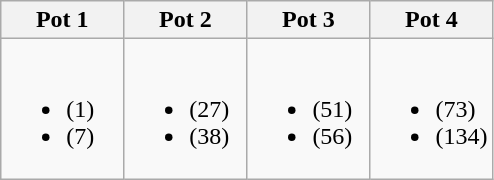<table class="wikitable">
<tr>
<th style="width:25%">Pot 1</th>
<th style="width:25%">Pot 2</th>
<th style="width:25%">Pot 3</th>
<th style="width:25%">Pot 4</th>
</tr>
<tr>
<td><br><ul><li> (1) </li><li> (7) </li></ul></td>
<td><br><ul><li> (27)</li><li> (38)</li></ul></td>
<td><br><ul><li> (51)</li><li> (56)</li></ul></td>
<td><br><ul><li> (73)</li><li> (134)</li></ul></td>
</tr>
</table>
